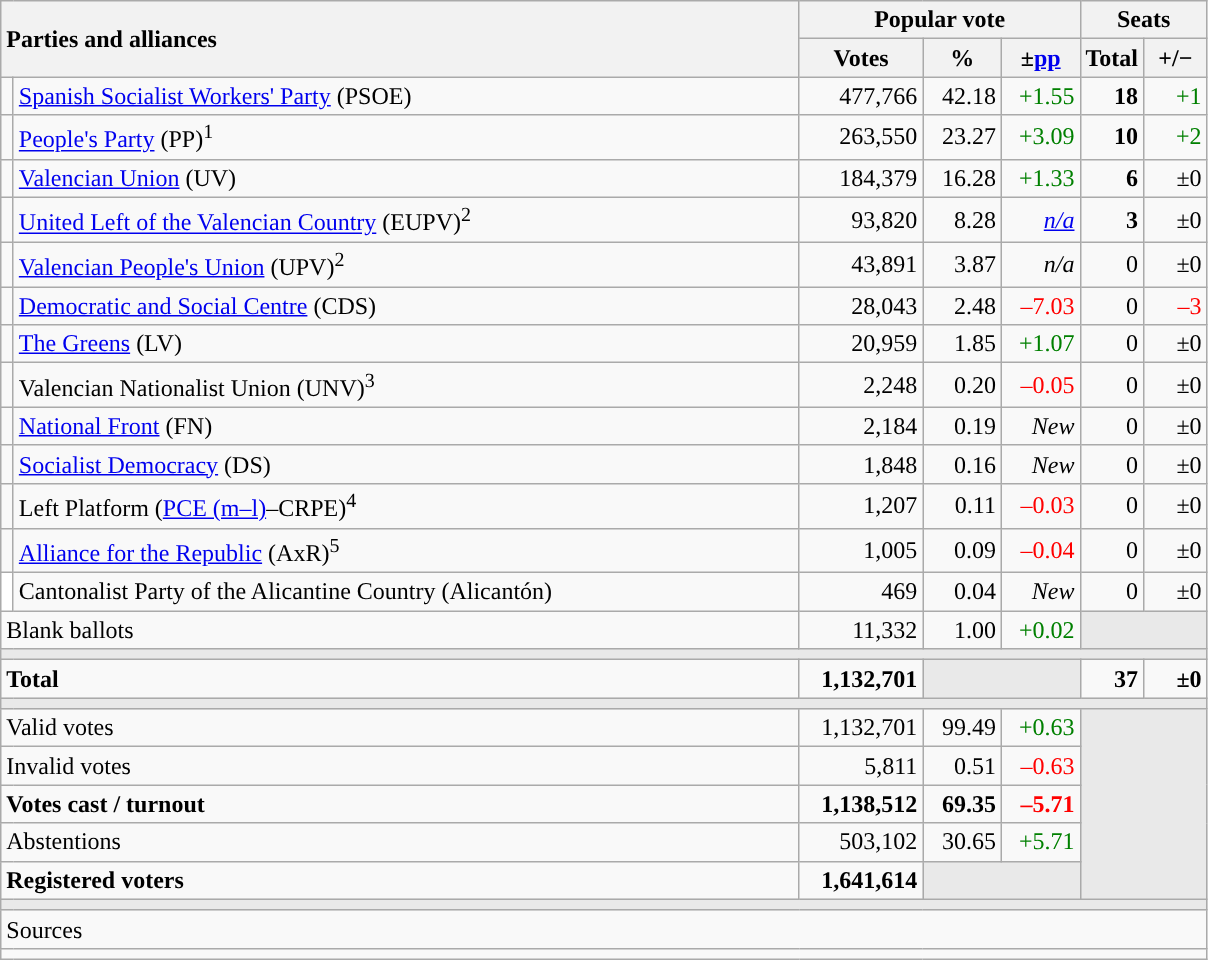<table class="wikitable" style="text-align:right;">
<tr>
<th style="text-align:left;" rowspan="2" colspan="2" width="525">Parties and alliances</th>
<th colspan="3">Popular vote</th>
<th colspan="2">Seats</th>
</tr>
<tr>
<th width="75">Votes</th>
<th width="45">%</th>
<th width="45">±<a href='#'>pp</a></th>
<th width="35">Total</th>
<th width="35">+/−</th>
</tr>
<tr>
<td width="1" style="color:inherit;background:"></td>
<td align="left"><a href='#'>Spanish Socialist Workers' Party</a> (PSOE)</td>
<td>477,766</td>
<td>42.18</td>
<td style="color:green;">+1.55</td>
<td><strong>18</strong></td>
<td style="color:green;">+1</td>
</tr>
<tr>
<td style="color:inherit;background:"></td>
<td align="left"><a href='#'>People's Party</a> (PP)<sup>1</sup></td>
<td>263,550</td>
<td>23.27</td>
<td style="color:green;">+3.09</td>
<td><strong>10</strong></td>
<td style="color:green;">+2</td>
</tr>
<tr>
<td style="color:inherit;background:"></td>
<td align="left"><a href='#'>Valencian Union</a> (UV)</td>
<td>184,379</td>
<td>16.28</td>
<td style="color:green;">+1.33</td>
<td><strong>6</strong></td>
<td>±0</td>
</tr>
<tr>
<td style="color:inherit;background:"></td>
<td align="left"><a href='#'>United Left of the Valencian Country</a> (EUPV)<sup>2</sup></td>
<td>93,820</td>
<td>8.28</td>
<td><em><a href='#'>n/a</a></em></td>
<td><strong>3</strong></td>
<td>±0</td>
</tr>
<tr>
<td style="color:inherit;background:"></td>
<td align="left"><a href='#'>Valencian People's Union</a> (UPV)<sup>2</sup></td>
<td>43,891</td>
<td>3.87</td>
<td><em>n/a</em></td>
<td>0</td>
<td>±0</td>
</tr>
<tr>
<td style="color:inherit;background:"></td>
<td align="left"><a href='#'>Democratic and Social Centre</a> (CDS)</td>
<td>28,043</td>
<td>2.48</td>
<td style="color:red;">–7.03</td>
<td>0</td>
<td style="color:red;">–3</td>
</tr>
<tr>
<td style="color:inherit;background:"></td>
<td align="left"><a href='#'>The Greens</a> (LV)</td>
<td>20,959</td>
<td>1.85</td>
<td style="color:green;">+1.07</td>
<td>0</td>
<td>±0</td>
</tr>
<tr>
<td style="color:inherit;background:"></td>
<td align="left">Valencian Nationalist Union (UNV)<sup>3</sup></td>
<td>2,248</td>
<td>0.20</td>
<td style="color:red;">–0.05</td>
<td>0</td>
<td>±0</td>
</tr>
<tr>
<td style="color:inherit;background:"></td>
<td align="left"><a href='#'>National Front</a> (FN)</td>
<td>2,184</td>
<td>0.19</td>
<td><em>New</em></td>
<td>0</td>
<td>±0</td>
</tr>
<tr>
<td style="color:inherit;background:"></td>
<td align="left"><a href='#'>Socialist Democracy</a> (DS)</td>
<td>1,848</td>
<td>0.16</td>
<td><em>New</em></td>
<td>0</td>
<td>±0</td>
</tr>
<tr>
<td style="color:inherit;background:"></td>
<td align="left">Left Platform (<a href='#'>PCE (m–l)</a>–CRPE)<sup>4</sup></td>
<td>1,207</td>
<td>0.11</td>
<td style="color:red;">–0.03</td>
<td>0</td>
<td>±0</td>
</tr>
<tr>
<td style="color:inherit;background:"></td>
<td align="left"><a href='#'>Alliance for the Republic</a> (AxR)<sup>5</sup></td>
<td>1,005</td>
<td>0.09</td>
<td style="color:red;">–0.04</td>
<td>0</td>
<td>±0</td>
</tr>
<tr>
<td bgcolor="white"></td>
<td align="left">Cantonalist Party of the Alicantine Country (Alicantón)</td>
<td>469</td>
<td>0.04</td>
<td><em>New</em></td>
<td>0</td>
<td>±0</td>
</tr>
<tr>
<td align="left" colspan="2">Blank ballots</td>
<td>11,332</td>
<td>1.00</td>
<td style="color:green;">+0.02</td>
<td bgcolor="#E9E9E9" colspan="2"></td>
</tr>
<tr>
<td colspan="7" bgcolor="#E9E9E9"></td>
</tr>
<tr style="font-weight:bold;">
<td align="left" colspan="2">Total</td>
<td>1,132,701</td>
<td bgcolor="#E9E9E9" colspan="2"></td>
<td>37</td>
<td>±0</td>
</tr>
<tr>
<td colspan="7" bgcolor="#E9E9E9"></td>
</tr>
<tr>
<td align="left" colspan="2">Valid votes</td>
<td>1,132,701</td>
<td>99.49</td>
<td style="color:green;">+0.63</td>
<td bgcolor="#E9E9E9" colspan="2" rowspan="5"></td>
</tr>
<tr>
<td align="left" colspan="2">Invalid votes</td>
<td>5,811</td>
<td>0.51</td>
<td style="color:red;">–0.63</td>
</tr>
<tr style="font-weight:bold;">
<td align="left" colspan="2">Votes cast / turnout</td>
<td>1,138,512</td>
<td>69.35</td>
<td style="color:red;">–5.71</td>
</tr>
<tr>
<td align="left" colspan="2">Abstentions</td>
<td>503,102</td>
<td>30.65</td>
<td style="color:green;">+5.71</td>
</tr>
<tr style="font-weight:bold;">
<td align="left" colspan="2">Registered voters</td>
<td>1,641,614</td>
<td bgcolor="#E9E9E9" colspan="2"></td>
</tr>
<tr>
<td colspan="7" bgcolor="#E9E9E9"></td>
</tr>
<tr>
<td align="left" colspan="7">Sources</td>
</tr>
<tr>
<td colspan="7" style="text-align:left; max-width:790px;"></td>
</tr>
</table>
